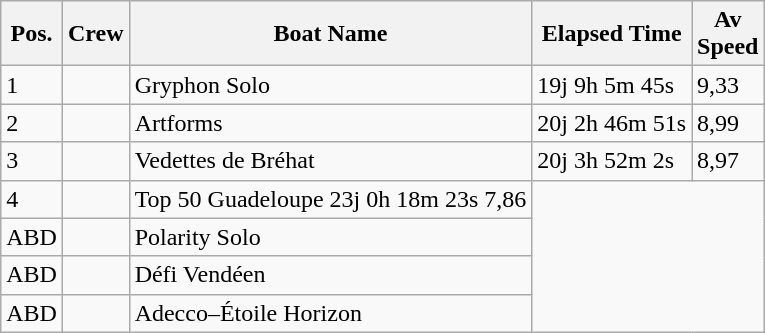<table class="wikitable sortable">
<tr>
<th>Pos.</th>
<th>Crew</th>
<th>Boat Name</th>
<th>Elapsed Time</th>
<th>Av<br>Speed</th>
</tr>
<tr>
<td>1</td>
<td> <br> </td>
<td>Gryphon Solo</td>
<td>19j 9h 5m 45s</td>
<td>9,33</td>
</tr>
<tr>
<td>2</td>
<td> <br> </td>
<td>Artforms</td>
<td>20j 2h 46m 51s</td>
<td>8,99</td>
</tr>
<tr>
<td>3</td>
<td> <br> </td>
<td>Vedettes de Bréhat</td>
<td>20j 3h 52m 2s</td>
<td>8,97</td>
</tr>
<tr>
<td>4</td>
<td> <br> </td>
<td>Top 50 Guadeloupe 	23j 0h 18m 23s 	7,86</td>
</tr>
<tr>
<td>ABD</td>
<td> <br> </td>
<td>Polarity Solo</td>
</tr>
<tr>
<td>ABD</td>
<td> <br> </td>
<td>Défi Vendéen</td>
</tr>
<tr>
<td>ABD</td>
<td> <br> </td>
<td>Adecco–Étoile Horizon</td>
</tr>
</table>
